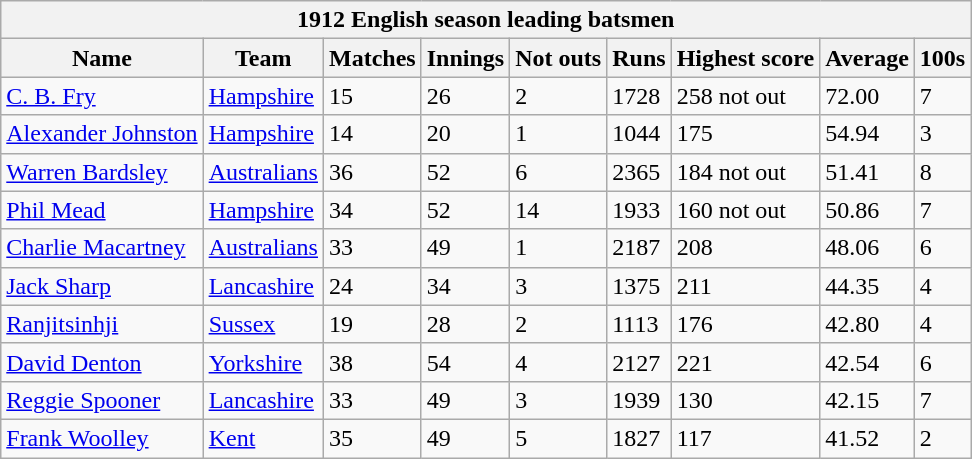<table class="wikitable">
<tr>
<th colspan="9" bgcolor="#efefef">1912 English season leading batsmen</th>
</tr>
<tr bgcolor="#efefef">
<th>Name</th>
<th>Team</th>
<th>Matches</th>
<th>Innings</th>
<th>Not outs</th>
<th>Runs</th>
<th>Highest score</th>
<th>Average</th>
<th>100s</th>
</tr>
<tr>
<td><a href='#'>C. B. Fry</a></td>
<td><a href='#'>Hampshire</a></td>
<td>15</td>
<td>26</td>
<td>2</td>
<td>1728</td>
<td>258 not out</td>
<td>72.00</td>
<td>7</td>
</tr>
<tr>
<td><a href='#'>Alexander Johnston</a></td>
<td><a href='#'>Hampshire</a></td>
<td>14</td>
<td>20</td>
<td>1</td>
<td>1044</td>
<td>175</td>
<td>54.94</td>
<td>3</td>
</tr>
<tr>
<td><a href='#'>Warren Bardsley</a></td>
<td><a href='#'>Australians</a></td>
<td>36</td>
<td>52</td>
<td>6</td>
<td>2365</td>
<td>184 not out</td>
<td>51.41</td>
<td>8</td>
</tr>
<tr>
<td><a href='#'>Phil Mead</a></td>
<td><a href='#'>Hampshire</a></td>
<td>34</td>
<td>52</td>
<td>14</td>
<td>1933</td>
<td>160 not out</td>
<td>50.86</td>
<td>7</td>
</tr>
<tr>
<td><a href='#'>Charlie Macartney</a></td>
<td><a href='#'>Australians</a></td>
<td>33</td>
<td>49</td>
<td>1</td>
<td>2187</td>
<td>208</td>
<td>48.06</td>
<td>6</td>
</tr>
<tr>
<td><a href='#'>Jack Sharp</a></td>
<td><a href='#'>Lancashire</a></td>
<td>24</td>
<td>34</td>
<td>3</td>
<td>1375</td>
<td>211</td>
<td>44.35</td>
<td>4</td>
</tr>
<tr>
<td><a href='#'>Ranjitsinhji</a></td>
<td><a href='#'>Sussex</a></td>
<td>19</td>
<td>28</td>
<td>2</td>
<td>1113</td>
<td>176</td>
<td>42.80</td>
<td>4</td>
</tr>
<tr>
<td><a href='#'>David Denton</a></td>
<td><a href='#'>Yorkshire</a></td>
<td>38</td>
<td>54</td>
<td>4</td>
<td>2127</td>
<td>221</td>
<td>42.54</td>
<td>6</td>
</tr>
<tr>
<td><a href='#'>Reggie Spooner</a></td>
<td><a href='#'>Lancashire</a></td>
<td>33</td>
<td>49</td>
<td>3</td>
<td>1939</td>
<td>130</td>
<td>42.15</td>
<td>7</td>
</tr>
<tr>
<td><a href='#'>Frank Woolley</a></td>
<td><a href='#'>Kent</a></td>
<td>35</td>
<td>49</td>
<td>5</td>
<td>1827</td>
<td>117</td>
<td>41.52</td>
<td>2</td>
</tr>
</table>
